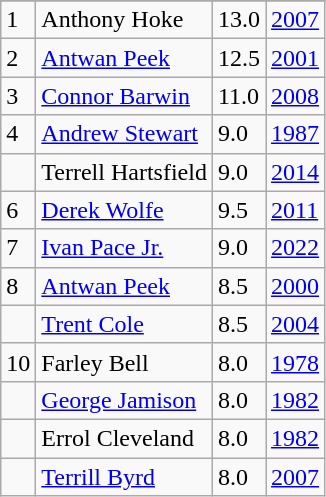<table class="wikitable">
<tr>
</tr>
<tr>
<td>1</td>
<td>Anthony Hoke</td>
<td>13.0</td>
<td><a href='#'>2007</a></td>
</tr>
<tr>
<td>2</td>
<td><a href='#'>Antwan Peek</a></td>
<td>12.5</td>
<td><a href='#'>2001</a></td>
</tr>
<tr>
<td>3</td>
<td><a href='#'>Connor Barwin</a></td>
<td>11.0</td>
<td><a href='#'>2008</a></td>
</tr>
<tr>
<td>4</td>
<td><a href='#'>Andrew Stewart</a></td>
<td>9.0</td>
<td><a href='#'>1987</a></td>
</tr>
<tr>
<td></td>
<td>Terrell Hartsfield</td>
<td>9.0</td>
<td><a href='#'>2014</a></td>
</tr>
<tr>
<td>6</td>
<td><a href='#'>Derek Wolfe</a></td>
<td>9.5</td>
<td><a href='#'>2011</a></td>
</tr>
<tr>
<td>7</td>
<td><a href='#'>Ivan Pace Jr.</a></td>
<td>9.0</td>
<td><a href='#'>2022</a></td>
</tr>
<tr>
<td>8</td>
<td><a href='#'>Antwan Peek</a></td>
<td>8.5</td>
<td><a href='#'>2000</a></td>
</tr>
<tr>
<td></td>
<td><a href='#'>Trent Cole</a></td>
<td>8.5</td>
<td><a href='#'>2004</a></td>
</tr>
<tr>
<td>10</td>
<td>Farley Bell</td>
<td>8.0</td>
<td><a href='#'>1978</a></td>
</tr>
<tr>
<td></td>
<td><a href='#'>George Jamison</a></td>
<td>8.0</td>
<td><a href='#'>1982</a></td>
</tr>
<tr>
<td></td>
<td>Errol Cleveland</td>
<td>8.0</td>
<td><a href='#'>1982</a></td>
</tr>
<tr>
<td></td>
<td><a href='#'>Terrill Byrd</a></td>
<td>8.0</td>
<td><a href='#'>2007</a></td>
</tr>
</table>
